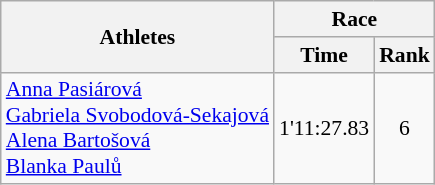<table class="wikitable" border="1" style="font-size:90%">
<tr>
<th rowspan=2>Athletes</th>
<th colspan=2>Race</th>
</tr>
<tr>
<th>Time</th>
<th>Rank</th>
</tr>
<tr>
<td><a href='#'>Anna Pasiárová</a><br><a href='#'>Gabriela Svobodová-Sekajová</a><br><a href='#'>Alena Bartošová</a><br><a href='#'>Blanka Paulů</a></td>
<td align=center>1'11:27.83</td>
<td align=center>6</td>
</tr>
</table>
